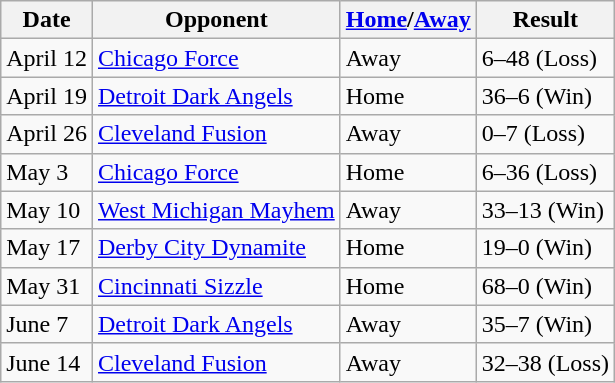<table class="wikitable">
<tr>
<th>Date</th>
<th>Opponent</th>
<th><a href='#'>Home</a>/<a href='#'>Away</a></th>
<th>Result</th>
</tr>
<tr>
<td>April 12</td>
<td><a href='#'>Chicago Force</a></td>
<td>Away</td>
<td>6–48 (Loss)</td>
</tr>
<tr>
<td>April 19</td>
<td><a href='#'>Detroit Dark Angels</a></td>
<td>Home</td>
<td>36–6 (Win)</td>
</tr>
<tr>
<td>April 26</td>
<td><a href='#'>Cleveland Fusion</a></td>
<td>Away</td>
<td>0–7 (Loss)</td>
</tr>
<tr>
<td>May 3</td>
<td><a href='#'>Chicago Force</a></td>
<td>Home</td>
<td>6–36 (Loss)</td>
</tr>
<tr>
<td>May 10</td>
<td><a href='#'>West Michigan Mayhem</a></td>
<td>Away</td>
<td>33–13 (Win)</td>
</tr>
<tr>
<td>May 17</td>
<td><a href='#'>Derby City Dynamite</a></td>
<td>Home</td>
<td>19–0 (Win)</td>
</tr>
<tr>
<td>May 31</td>
<td><a href='#'>Cincinnati Sizzle</a></td>
<td>Home</td>
<td>68–0 (Win)</td>
</tr>
<tr>
<td>June 7</td>
<td><a href='#'>Detroit Dark Angels</a></td>
<td>Away</td>
<td>35–7 (Win)</td>
</tr>
<tr>
<td>June 14</td>
<td><a href='#'>Cleveland Fusion</a></td>
<td>Away</td>
<td>32–38 (Loss)</td>
</tr>
</table>
